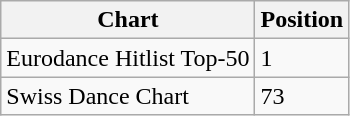<table class="wikitable">
<tr>
<th>Chart</th>
<th>Position</th>
</tr>
<tr>
<td> Eurodance Hitlist Top-50</td>
<td>1</td>
</tr>
<tr>
<td> Swiss Dance Chart</td>
<td>73</td>
</tr>
</table>
